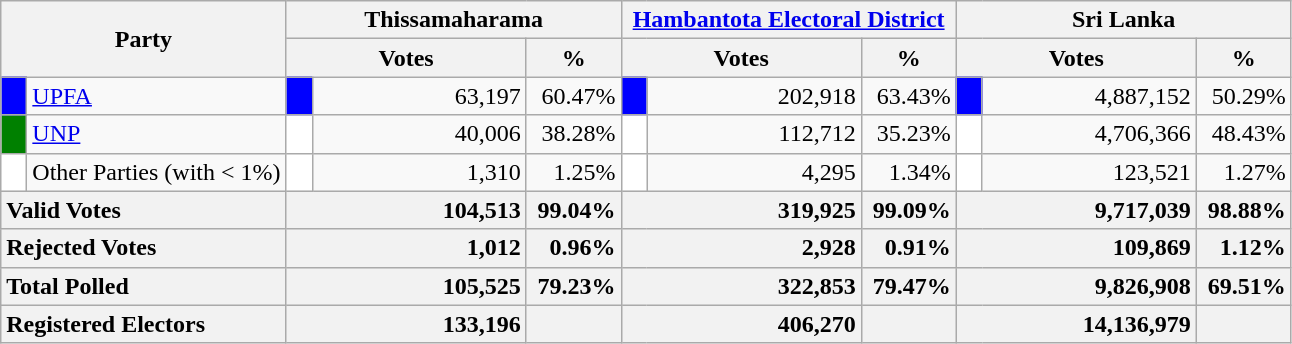<table class="wikitable">
<tr>
<th colspan="2" width="144px"rowspan="2">Party</th>
<th colspan="3" width="216px">Thissamaharama</th>
<th colspan="3" width="216px"><a href='#'>Hambantota Electoral District</a></th>
<th colspan="3" width="216px">Sri Lanka</th>
</tr>
<tr>
<th colspan="2" width="144px">Votes</th>
<th>%</th>
<th colspan="2" width="144px">Votes</th>
<th>%</th>
<th colspan="2" width="144px">Votes</th>
<th>%</th>
</tr>
<tr>
<td style="background-color:blue;" width="10px"></td>
<td style="text-align:left;"><a href='#'>UPFA</a></td>
<td style="background-color:blue;" width="10px"></td>
<td style="text-align:right;">63,197</td>
<td style="text-align:right;">60.47%</td>
<td style="background-color:blue;" width="10px"></td>
<td style="text-align:right;">202,918</td>
<td style="text-align:right;">63.43%</td>
<td style="background-color:blue;" width="10px"></td>
<td style="text-align:right;">4,887,152</td>
<td style="text-align:right;">50.29%</td>
</tr>
<tr>
<td style="background-color:green;" width="10px"></td>
<td style="text-align:left;"><a href='#'>UNP</a></td>
<td style="background-color:white;" width="10px"></td>
<td style="text-align:right;">40,006</td>
<td style="text-align:right;">38.28%</td>
<td style="background-color:white;" width="10px"></td>
<td style="text-align:right;">112,712</td>
<td style="text-align:right;">35.23%</td>
<td style="background-color:white;" width="10px"></td>
<td style="text-align:right;">4,706,366</td>
<td style="text-align:right;">48.43%</td>
</tr>
<tr>
<td style="background-color:white;" width="10px"></td>
<td style="text-align:left;">Other Parties (with < 1%)</td>
<td style="background-color:white;" width="10px"></td>
<td style="text-align:right;">1,310</td>
<td style="text-align:right;">1.25%</td>
<td style="background-color:white;" width="10px"></td>
<td style="text-align:right;">4,295</td>
<td style="text-align:right;">1.34%</td>
<td style="background-color:white;" width="10px"></td>
<td style="text-align:right;">123,521</td>
<td style="text-align:right;">1.27%</td>
</tr>
<tr>
<th colspan="2" width="144px"style="text-align:left;">Valid Votes</th>
<th style="text-align:right;"colspan="2" width="144px">104,513</th>
<th style="text-align:right;">99.04%</th>
<th style="text-align:right;"colspan="2" width="144px">319,925</th>
<th style="text-align:right;">99.09%</th>
<th style="text-align:right;"colspan="2" width="144px">9,717,039</th>
<th style="text-align:right;">98.88%</th>
</tr>
<tr>
<th colspan="2" width="144px"style="text-align:left;">Rejected Votes</th>
<th style="text-align:right;"colspan="2" width="144px">1,012</th>
<th style="text-align:right;">0.96%</th>
<th style="text-align:right;"colspan="2" width="144px">2,928</th>
<th style="text-align:right;">0.91%</th>
<th style="text-align:right;"colspan="2" width="144px">109,869</th>
<th style="text-align:right;">1.12%</th>
</tr>
<tr>
<th colspan="2" width="144px"style="text-align:left;">Total Polled</th>
<th style="text-align:right;"colspan="2" width="144px">105,525</th>
<th style="text-align:right;">79.23%</th>
<th style="text-align:right;"colspan="2" width="144px">322,853</th>
<th style="text-align:right;">79.47%</th>
<th style="text-align:right;"colspan="2" width="144px">9,826,908</th>
<th style="text-align:right;">69.51%</th>
</tr>
<tr>
<th colspan="2" width="144px"style="text-align:left;">Registered Electors</th>
<th style="text-align:right;"colspan="2" width="144px">133,196</th>
<th></th>
<th style="text-align:right;"colspan="2" width="144px">406,270</th>
<th></th>
<th style="text-align:right;"colspan="2" width="144px">14,136,979</th>
<th></th>
</tr>
</table>
